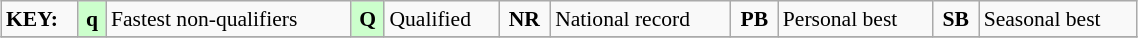<table class="wikitable" style="margin:0.5em auto; font-size:90%;position:relative;" width=60%>
<tr>
<td><strong>KEY:</strong></td>
<td bgcolor=ccffcc align=center><strong>q</strong></td>
<td>Fastest non-qualifiers</td>
<td bgcolor=ccffcc align=center><strong>Q</strong></td>
<td>Qualified</td>
<td align=center><strong>NR</strong></td>
<td>National record</td>
<td align=center><strong>PB</strong></td>
<td>Personal best</td>
<td align=center><strong>SB</strong></td>
<td>Seasonal best</td>
</tr>
<tr>
</tr>
</table>
